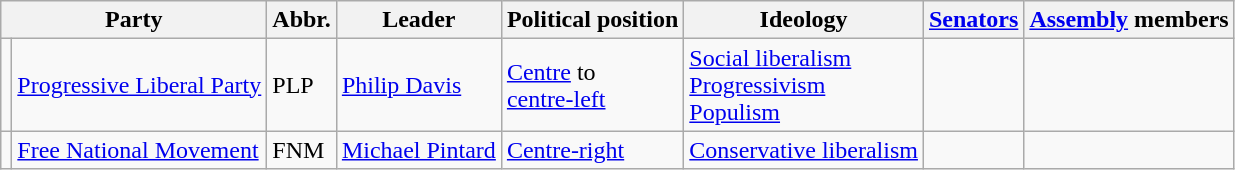<table class="wikitable">
<tr>
<th colspan=2>Party</th>
<th>Abbr.</th>
<th>Leader</th>
<th>Political position</th>
<th>Ideology</th>
<th><a href='#'>Senators</a></th>
<th><a href='#'>Assembly</a> members</th>
</tr>
<tr>
<td bgcolor=></td>
<td><a href='#'>Progressive Liberal Party</a></td>
<td>PLP</td>
<td><a href='#'>Philip Davis</a></td>
<td><a href='#'>Centre</a> to<br><a href='#'>centre-left</a></td>
<td><a href='#'>Social liberalism</a><br><a href='#'>Progressivism</a><br><a href='#'>Populism</a></td>
<td></td>
<td></td>
</tr>
<tr>
<td bgcolor=></td>
<td><a href='#'>Free National Movement</a></td>
<td>FNM</td>
<td><a href='#'>Michael Pintard</a></td>
<td><a href='#'>Centre-right</a></td>
<td><a href='#'>Conservative liberalism</a></td>
<td></td>
<td></td>
</tr>
</table>
